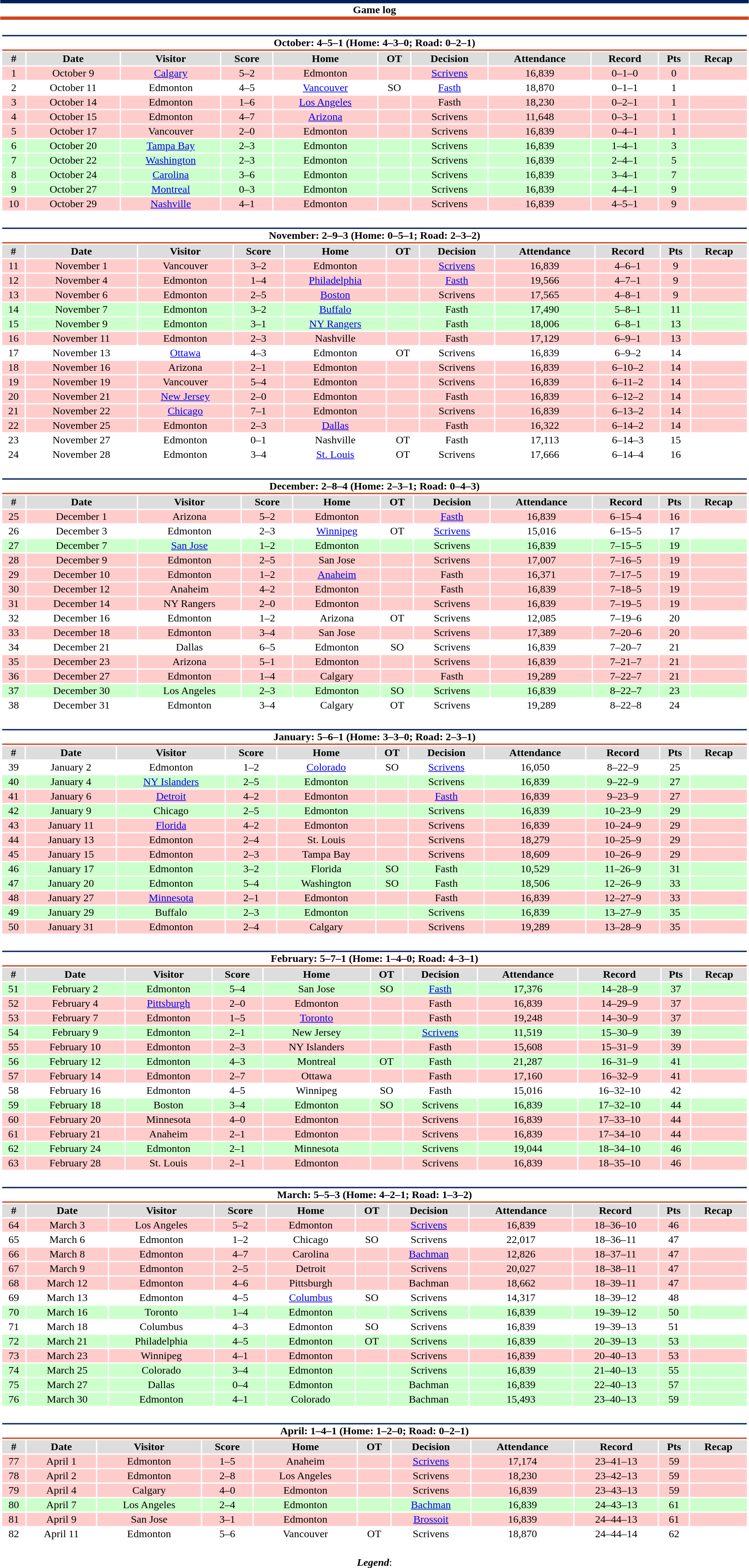<table class="toccolours" style="width:90%; clear:both; margin:1.5em auto; text-align:center;">
<tr>
<th colspan=11 style="background:#FFFFFF;border-top:#00205B 5px solid;border-bottom:#CF4520 5px solid;">Game log</th>
</tr>
<tr>
<td colspan=11><br><table class="toccolours collapsible collapsed" style="width:100%;">
<tr>
<th colspan=11 style="background:#FFFFFF;border-top:#00205B 2px solid;border-bottom:#CF4520 2px solid;">October: 4–5–1 (Home: 4–3–0; Road: 0–2–1)</th>
</tr>
<tr style="text-align:center; background:#ddd;">
<th>#</th>
<th>Date</th>
<th>Visitor</th>
<th>Score</th>
<th>Home</th>
<th>OT</th>
<th>Decision</th>
<th>Attendance</th>
<th>Record</th>
<th>Pts</th>
<th>Recap</th>
</tr>
<tr style="background:#fcc;">
<td>1</td>
<td>October 9</td>
<td><a href='#'>Calgary</a></td>
<td>5–2</td>
<td>Edmonton</td>
<td></td>
<td><a href='#'>Scrivens</a></td>
<td>16,839</td>
<td>0–1–0</td>
<td>0</td>
<td></td>
</tr>
<tr style="background:#fff;">
<td>2</td>
<td>October 11</td>
<td>Edmonton</td>
<td>4–5</td>
<td><a href='#'>Vancouver</a></td>
<td>SO</td>
<td><a href='#'>Fasth</a></td>
<td>18,870</td>
<td>0–1–1</td>
<td>1</td>
<td></td>
</tr>
<tr style="background:#fcc;">
<td>3</td>
<td>October 14</td>
<td>Edmonton</td>
<td>1–6</td>
<td><a href='#'>Los Angeles</a></td>
<td></td>
<td>Fasth</td>
<td>18,230</td>
<td>0–2–1</td>
<td>1</td>
<td></td>
</tr>
<tr style="background:#fcc;">
<td>4</td>
<td>October 15</td>
<td>Edmonton</td>
<td>4–7</td>
<td><a href='#'>Arizona</a></td>
<td></td>
<td>Scrivens</td>
<td>11,648</td>
<td>0–3–1</td>
<td>1</td>
<td></td>
</tr>
<tr style="background:#fcc;">
<td>5</td>
<td>October 17</td>
<td>Vancouver</td>
<td>2–0</td>
<td>Edmonton</td>
<td></td>
<td>Scrivens</td>
<td>16,839</td>
<td>0–4–1</td>
<td>1</td>
<td></td>
</tr>
<tr style="background:#cfc;">
<td>6</td>
<td>October 20</td>
<td><a href='#'>Tampa Bay</a></td>
<td>2–3</td>
<td>Edmonton</td>
<td></td>
<td>Scrivens</td>
<td>16,839</td>
<td>1–4–1</td>
<td>3</td>
<td></td>
</tr>
<tr style="background:#cfc;">
<td>7</td>
<td>October 22</td>
<td><a href='#'>Washington</a></td>
<td>2–3</td>
<td>Edmonton</td>
<td></td>
<td>Scrivens</td>
<td>16,839</td>
<td>2–4–1</td>
<td>5</td>
<td></td>
</tr>
<tr style="background:#cfc;">
<td>8</td>
<td>October 24</td>
<td><a href='#'>Carolina</a></td>
<td>3–6</td>
<td>Edmonton</td>
<td></td>
<td>Scrivens</td>
<td>16,839</td>
<td>3–4–1</td>
<td>7</td>
<td></td>
</tr>
<tr style="background:#cfc;">
<td>9</td>
<td>October 27</td>
<td><a href='#'>Montreal</a></td>
<td>0–3</td>
<td>Edmonton</td>
<td></td>
<td>Scrivens</td>
<td>16,839</td>
<td>4–4–1</td>
<td>9</td>
<td></td>
</tr>
<tr style="background:#fcc;">
<td>10</td>
<td>October 29</td>
<td><a href='#'>Nashville</a></td>
<td>4–1</td>
<td>Edmonton</td>
<td></td>
<td>Scrivens</td>
<td>16,839</td>
<td>4–5–1</td>
<td>9</td>
<td></td>
</tr>
</table>
</td>
</tr>
<tr>
<td colspan=11><br><table class="toccolours collapsible collapsed" style="width:100%;">
<tr>
<th colspan=11 style="background:#FFFFFF;border-top:#00205B 2px solid;border-bottom:#CF4520 2px solid;">November: 2–9–3 (Home: 0–5–1; Road: 2–3–2)</th>
</tr>
<tr style="text-align:center; background:#ddd;">
<th>#</th>
<th>Date</th>
<th>Visitor</th>
<th>Score</th>
<th>Home</th>
<th>OT</th>
<th>Decision</th>
<th>Attendance</th>
<th>Record</th>
<th>Pts</th>
<th>Recap</th>
</tr>
<tr style="background:#fcc;">
<td>11</td>
<td>November 1</td>
<td>Vancouver</td>
<td>3–2</td>
<td>Edmonton</td>
<td></td>
<td><a href='#'>Scrivens</a></td>
<td>16,839</td>
<td>4–6–1</td>
<td>9</td>
<td></td>
</tr>
<tr style="background:#fcc;">
<td>12</td>
<td>November 4</td>
<td>Edmonton</td>
<td>1–4</td>
<td><a href='#'>Philadelphia</a></td>
<td></td>
<td><a href='#'>Fasth</a></td>
<td>19,566</td>
<td>4–7–1</td>
<td>9</td>
<td></td>
</tr>
<tr style="background:#fcc;">
<td>13</td>
<td>November 6</td>
<td>Edmonton</td>
<td>2–5</td>
<td><a href='#'>Boston</a></td>
<td></td>
<td>Scrivens</td>
<td>17,565</td>
<td>4–8–1</td>
<td>9</td>
<td></td>
</tr>
<tr style="background:#cfc;">
<td>14</td>
<td>November 7</td>
<td>Edmonton</td>
<td>3–2</td>
<td><a href='#'>Buffalo</a></td>
<td></td>
<td>Fasth</td>
<td>17,490</td>
<td>5–8–1</td>
<td>11</td>
<td></td>
</tr>
<tr style="background:#cfc;">
<td>15</td>
<td>November 9</td>
<td>Edmonton</td>
<td>3–1</td>
<td><a href='#'>NY Rangers</a></td>
<td></td>
<td>Fasth</td>
<td>18,006</td>
<td>6–8–1</td>
<td>13</td>
<td></td>
</tr>
<tr style="background:#fcc;">
<td>16</td>
<td>November 11</td>
<td>Edmonton</td>
<td>2–3</td>
<td>Nashville</td>
<td></td>
<td>Fasth</td>
<td>17,129</td>
<td>6–9–1</td>
<td>13</td>
<td></td>
</tr>
<tr style="background:#fff;">
<td>17</td>
<td>November 13</td>
<td><a href='#'>Ottawa</a></td>
<td>4–3</td>
<td>Edmonton</td>
<td>OT</td>
<td>Scrivens</td>
<td>16,839</td>
<td>6–9–2</td>
<td>14</td>
<td></td>
</tr>
<tr style="background:#fcc;">
<td>18</td>
<td>November 16</td>
<td>Arizona</td>
<td>2–1</td>
<td>Edmonton</td>
<td></td>
<td>Scrivens</td>
<td>16,839</td>
<td>6–10–2</td>
<td>14</td>
<td></td>
</tr>
<tr style="background:#fcc;">
<td>19</td>
<td>November 19</td>
<td>Vancouver</td>
<td>5–4</td>
<td>Edmonton</td>
<td></td>
<td>Scrivens</td>
<td>16,839</td>
<td>6–11–2</td>
<td>14</td>
<td></td>
</tr>
<tr style="background:#fcc;">
<td>20</td>
<td>November 21</td>
<td><a href='#'>New Jersey</a></td>
<td>2–0</td>
<td>Edmonton</td>
<td></td>
<td>Fasth</td>
<td>16,839</td>
<td>6–12–2</td>
<td>14</td>
<td></td>
</tr>
<tr style="background:#fcc;">
<td>21</td>
<td>November 22</td>
<td><a href='#'>Chicago</a></td>
<td>7–1</td>
<td>Edmonton</td>
<td></td>
<td>Scrivens</td>
<td>16,839</td>
<td>6–13–2</td>
<td>14</td>
<td></td>
</tr>
<tr style="background:#fcc;">
<td>22</td>
<td>November 25</td>
<td>Edmonton</td>
<td>2–3</td>
<td><a href='#'>Dallas</a></td>
<td></td>
<td>Fasth</td>
<td>16,322</td>
<td>6–14–2</td>
<td>14</td>
<td></td>
</tr>
<tr style="background:#fff;">
<td>23</td>
<td>November 27</td>
<td>Edmonton</td>
<td>0–1</td>
<td>Nashville</td>
<td>OT</td>
<td>Fasth</td>
<td>17,113</td>
<td>6–14–3</td>
<td>15</td>
<td></td>
</tr>
<tr style="background:#fff;">
<td>24</td>
<td>November 28</td>
<td>Edmonton</td>
<td>3–4</td>
<td><a href='#'>St. Louis</a></td>
<td>OT</td>
<td>Scrivens</td>
<td>17,666</td>
<td>6–14–4</td>
<td>16</td>
<td></td>
</tr>
</table>
</td>
</tr>
<tr>
<td colspan=11><br><table class="toccolours collapsible collapsed" style="width:100%;">
<tr>
<th colspan=11 style="background:#FFFFFF;border-top:#00205B 2px solid;border-bottom:#CF4520 2px solid;">December: 2–8–4 (Home: 2–3–1; Road: 0–4–3)</th>
</tr>
<tr style="text-align:center; background:#ddd;">
<th>#</th>
<th>Date</th>
<th>Visitor</th>
<th>Score</th>
<th>Home</th>
<th>OT</th>
<th>Decision</th>
<th>Attendance</th>
<th>Record</th>
<th>Pts</th>
<th>Recap</th>
</tr>
<tr style="background:#fcc;">
<td>25</td>
<td>December 1</td>
<td>Arizona</td>
<td>5–2</td>
<td>Edmonton</td>
<td></td>
<td><a href='#'>Fasth</a></td>
<td>16,839</td>
<td>6–15–4</td>
<td>16</td>
<td></td>
</tr>
<tr style="background:#fff;">
<td>26</td>
<td>December 3</td>
<td>Edmonton</td>
<td>2–3</td>
<td><a href='#'>Winnipeg</a></td>
<td>OT</td>
<td><a href='#'>Scrivens</a></td>
<td>15,016</td>
<td>6–15–5</td>
<td>17</td>
<td></td>
</tr>
<tr style="background:#cfc;">
<td>27</td>
<td>December 7</td>
<td><a href='#'>San Jose</a></td>
<td>1–2</td>
<td>Edmonton</td>
<td></td>
<td>Scrivens</td>
<td>16,839</td>
<td>7–15–5</td>
<td>19</td>
<td></td>
</tr>
<tr style="background:#fcc;">
<td>28</td>
<td>December 9</td>
<td>Edmonton</td>
<td>2–5</td>
<td>San Jose</td>
<td></td>
<td>Scrivens</td>
<td>17,007</td>
<td>7–16–5</td>
<td>19</td>
<td></td>
</tr>
<tr style="background:#fcc;">
<td>29</td>
<td>December 10</td>
<td>Edmonton</td>
<td>1–2</td>
<td><a href='#'>Anaheim</a></td>
<td></td>
<td>Fasth</td>
<td>16,371</td>
<td>7–17–5</td>
<td>19</td>
<td></td>
</tr>
<tr style="background:#fcc;">
<td>30</td>
<td>December 12</td>
<td>Anaheim</td>
<td>4–2</td>
<td>Edmonton</td>
<td></td>
<td>Fasth</td>
<td>16,839</td>
<td>7–18–5</td>
<td>19</td>
<td></td>
</tr>
<tr style="background:#fcc;">
<td>31</td>
<td>December 14</td>
<td>NY Rangers</td>
<td>2–0</td>
<td>Edmonton</td>
<td></td>
<td>Scrivens</td>
<td>16,839</td>
<td>7–19–5</td>
<td>19</td>
<td></td>
</tr>
<tr style="background:#fff;">
<td>32</td>
<td>December 16</td>
<td>Edmonton</td>
<td>1–2</td>
<td>Arizona</td>
<td>OT</td>
<td>Scrivens</td>
<td>12,085</td>
<td>7–19–6</td>
<td>20</td>
<td></td>
</tr>
<tr style="background:#fcc;">
<td>33</td>
<td>December 18</td>
<td>Edmonton</td>
<td>3–4</td>
<td>San Jose</td>
<td></td>
<td>Scrivens</td>
<td>17,389</td>
<td>7–20–6</td>
<td>20</td>
<td></td>
</tr>
<tr style="background:#fff;">
<td>34</td>
<td>December 21</td>
<td>Dallas</td>
<td>6–5</td>
<td>Edmonton</td>
<td>SO</td>
<td>Scrivens</td>
<td>16,839</td>
<td>7–20–7</td>
<td>21</td>
<td></td>
</tr>
<tr style="background:#fcc;">
<td>35</td>
<td>December 23</td>
<td>Arizona</td>
<td>5–1</td>
<td>Edmonton</td>
<td></td>
<td>Scrivens</td>
<td>16,839</td>
<td>7–21–7</td>
<td>21</td>
<td></td>
</tr>
<tr style="background:#fcc;">
<td>36</td>
<td>December 27</td>
<td>Edmonton</td>
<td>1–4</td>
<td>Calgary</td>
<td></td>
<td>Fasth</td>
<td>19,289</td>
<td>7–22–7</td>
<td>21</td>
<td></td>
</tr>
<tr style="background:#cfc;">
<td>37</td>
<td>December 30</td>
<td>Los Angeles</td>
<td>2–3</td>
<td>Edmonton</td>
<td>SO</td>
<td>Scrivens</td>
<td>16,839</td>
<td>8–22–7</td>
<td>23</td>
<td></td>
</tr>
<tr style="background:#fff;">
<td>38</td>
<td>December 31</td>
<td>Edmonton</td>
<td>3–4</td>
<td>Calgary</td>
<td>OT</td>
<td>Scrivens</td>
<td>19,289</td>
<td>8–22–8</td>
<td>24</td>
<td></td>
</tr>
</table>
</td>
</tr>
<tr>
<td colspan=11><br><table class="toccolours collapsible collapsed" style="width:100%;">
<tr>
<th colspan=11 style="background:#FFFFFF;border-top:#00205B 2px solid;border-bottom:#CF4520 2px solid;">January: 5–6–1 (Home: 3–3–0; Road: 2–3–1)</th>
</tr>
<tr style="text-align:center; background:#ddd;">
<th>#</th>
<th>Date</th>
<th>Visitor</th>
<th>Score</th>
<th>Home</th>
<th>OT</th>
<th>Decision</th>
<th>Attendance</th>
<th>Record</th>
<th>Pts</th>
<th>Recap</th>
</tr>
<tr style="background:#fff;">
<td>39</td>
<td>January 2</td>
<td>Edmonton</td>
<td>1–2</td>
<td><a href='#'>Colorado</a></td>
<td>SO</td>
<td><a href='#'>Scrivens</a></td>
<td>16,050</td>
<td>8–22–9</td>
<td>25</td>
<td></td>
</tr>
<tr style="background:#cfc;">
<td>40</td>
<td>January 4</td>
<td><a href='#'>NY Islanders</a></td>
<td>2–5</td>
<td>Edmonton</td>
<td></td>
<td>Scrivens</td>
<td>16,839</td>
<td>9–22–9</td>
<td>27</td>
<td></td>
</tr>
<tr style="background:#fcc;">
<td>41</td>
<td>January 6</td>
<td><a href='#'>Detroit</a></td>
<td>4–2</td>
<td>Edmonton</td>
<td></td>
<td><a href='#'>Fasth</a></td>
<td>16,839</td>
<td>9–23–9</td>
<td>27</td>
<td></td>
</tr>
<tr style="background:#cfc;">
<td>42</td>
<td>January 9</td>
<td>Chicago</td>
<td>2–5</td>
<td>Edmonton</td>
<td></td>
<td>Scrivens</td>
<td>16,839</td>
<td>10–23–9</td>
<td>29</td>
<td></td>
</tr>
<tr style="background:#fcc;">
<td>43</td>
<td>January 11</td>
<td><a href='#'>Florida</a></td>
<td>4–2</td>
<td>Edmonton</td>
<td></td>
<td>Scrivens</td>
<td>16,839</td>
<td>10–24–9</td>
<td>29</td>
<td></td>
</tr>
<tr style="background:#fcc;">
<td>44</td>
<td>January 13</td>
<td>Edmonton</td>
<td>2–4</td>
<td>St. Louis</td>
<td></td>
<td>Scrivens</td>
<td>18,279</td>
<td>10–25–9</td>
<td>29</td>
<td></td>
</tr>
<tr style="background:#fcc;">
<td>45</td>
<td>January 15</td>
<td>Edmonton</td>
<td>2–3</td>
<td>Tampa Bay</td>
<td></td>
<td>Scrivens</td>
<td>18,609</td>
<td>10–26–9</td>
<td>29</td>
<td></td>
</tr>
<tr style="background:#cfc;">
<td>46</td>
<td>January 17</td>
<td>Edmonton</td>
<td>3–2</td>
<td>Florida</td>
<td>SO</td>
<td>Fasth</td>
<td>10,529</td>
<td>11–26–9</td>
<td>31</td>
<td></td>
</tr>
<tr style="background:#cfc;">
<td>47</td>
<td>January 20</td>
<td>Edmonton</td>
<td>5–4</td>
<td>Washington</td>
<td>SO</td>
<td>Fasth</td>
<td>18,506</td>
<td>12–26–9</td>
<td>33</td>
<td></td>
</tr>
<tr style="background:#fcc;">
<td>48</td>
<td>January 27</td>
<td><a href='#'>Minnesota</a></td>
<td>2–1</td>
<td>Edmonton</td>
<td></td>
<td>Fasth</td>
<td>16,839</td>
<td>12–27–9</td>
<td>33</td>
<td></td>
</tr>
<tr style="background:#cfc;">
<td>49</td>
<td>January 29</td>
<td>Buffalo</td>
<td>2–3</td>
<td>Edmonton</td>
<td></td>
<td>Scrivens</td>
<td>16,839</td>
<td>13–27–9</td>
<td>35</td>
<td></td>
</tr>
<tr style="background:#fcc;">
<td>50</td>
<td>January 31</td>
<td>Edmonton</td>
<td>2–4</td>
<td>Calgary</td>
<td></td>
<td>Scrivens</td>
<td>19,289</td>
<td>13–28–9</td>
<td>35</td>
<td></td>
</tr>
</table>
</td>
</tr>
<tr>
<td colspan=11><br><table class="toccolours collapsible collapsed" style="width:100%;">
<tr>
<th colspan=11 style="background:#FFFFFF;border-top:#00205B 2px solid;border-bottom:#CF4520 2px solid;">February: 5–7–1 (Home: 1–4–0; Road: 4–3–1)</th>
</tr>
<tr style="text-align:center; background:#ddd;">
<th>#</th>
<th>Date</th>
<th>Visitor</th>
<th>Score</th>
<th>Home</th>
<th>OT</th>
<th>Decision</th>
<th>Attendance</th>
<th>Record</th>
<th>Pts</th>
<th>Recap</th>
</tr>
<tr style="background:#cfc;">
<td>51</td>
<td>February 2</td>
<td>Edmonton</td>
<td>5–4</td>
<td>San Jose</td>
<td>SO</td>
<td><a href='#'>Fasth</a></td>
<td>17,376</td>
<td>14–28–9</td>
<td>37</td>
<td></td>
</tr>
<tr style="background:#fcc;">
<td>52</td>
<td>February 4</td>
<td><a href='#'>Pittsburgh</a></td>
<td>2–0</td>
<td>Edmonton</td>
<td></td>
<td>Fasth</td>
<td>16,839</td>
<td>14–29–9</td>
<td>37</td>
<td></td>
</tr>
<tr style="background:#fcc;">
<td>53</td>
<td>February 7</td>
<td>Edmonton</td>
<td>1–5</td>
<td><a href='#'>Toronto</a></td>
<td></td>
<td>Fasth</td>
<td>19,248</td>
<td>14–30–9</td>
<td>37</td>
<td></td>
</tr>
<tr style="background:#cfc;">
<td>54</td>
<td>February 9</td>
<td>Edmonton</td>
<td>2–1</td>
<td>New Jersey</td>
<td></td>
<td><a href='#'>Scrivens</a></td>
<td>11,519</td>
<td>15–30–9</td>
<td>39</td>
<td></td>
</tr>
<tr style="background:#fcc;">
<td>55</td>
<td>February 10</td>
<td>Edmonton</td>
<td>2–3</td>
<td>NY Islanders</td>
<td></td>
<td>Fasth</td>
<td>15,608</td>
<td>15–31–9</td>
<td>39</td>
<td></td>
</tr>
<tr style="background:#cfc;">
<td>56</td>
<td>February 12</td>
<td>Edmonton</td>
<td>4–3</td>
<td>Montreal</td>
<td>OT</td>
<td>Fasth</td>
<td>21,287</td>
<td>16–31–9</td>
<td>41</td>
<td></td>
</tr>
<tr style="background:#fcc;">
<td>57</td>
<td>February 14</td>
<td>Edmonton</td>
<td>2–7</td>
<td>Ottawa</td>
<td></td>
<td>Fasth</td>
<td>17,160</td>
<td>16–32–9</td>
<td>41</td>
<td></td>
</tr>
<tr style="background:#fff;">
<td>58</td>
<td>February 16</td>
<td>Edmonton</td>
<td>4–5</td>
<td>Winnipeg</td>
<td>SO</td>
<td>Fasth</td>
<td>15,016</td>
<td>16–32–10</td>
<td>42</td>
<td></td>
</tr>
<tr style="background:#cfc;">
<td>59</td>
<td>February 18</td>
<td>Boston</td>
<td>3–4</td>
<td>Edmonton</td>
<td>SO</td>
<td>Scrivens</td>
<td>16,839</td>
<td>17–32–10</td>
<td>44</td>
<td></td>
</tr>
<tr style="background:#fcc;">
<td>60</td>
<td>February 20</td>
<td>Minnesota</td>
<td>4–0</td>
<td>Edmonton</td>
<td></td>
<td>Scrivens</td>
<td>16,839</td>
<td>17–33–10</td>
<td>44</td>
<td></td>
</tr>
<tr style="background:#fcc;">
<td>61</td>
<td>February 21</td>
<td>Anaheim</td>
<td>2–1</td>
<td>Edmonton</td>
<td></td>
<td>Scrivens</td>
<td>16,839</td>
<td>17–34–10</td>
<td>44</td>
<td></td>
</tr>
<tr style="background:#cfc;">
<td>62</td>
<td>February 24</td>
<td>Edmonton</td>
<td>2–1</td>
<td>Minnesota</td>
<td></td>
<td>Scrivens</td>
<td>19,044</td>
<td>18–34–10</td>
<td>46</td>
<td></td>
</tr>
<tr style="background:#fcc;">
<td>63</td>
<td>February 28</td>
<td>St. Louis</td>
<td>2–1</td>
<td>Edmonton</td>
<td></td>
<td>Scrivens</td>
<td>16,839</td>
<td>18–35–10</td>
<td>46</td>
<td></td>
</tr>
</table>
</td>
</tr>
<tr>
<td colspan=11><br><table class="toccolours collapsible collapsed" style="width:100%;">
<tr>
<th colspan=11 style="background:#FFFFFF;border-top:#00205B 2px solid;border-bottom:#CF4520 2px solid;">March: 5–5–3 (Home: 4–2–1; Road: 1–3–2)</th>
</tr>
<tr style="text-align:center; background:#ddd;">
<th>#</th>
<th>Date</th>
<th>Visitor</th>
<th>Score</th>
<th>Home</th>
<th>OT</th>
<th>Decision</th>
<th>Attendance</th>
<th>Record</th>
<th>Pts</th>
<th>Recap</th>
</tr>
<tr style="background:#fcc;">
<td>64</td>
<td>March 3</td>
<td>Los Angeles</td>
<td>5–2</td>
<td>Edmonton</td>
<td></td>
<td><a href='#'>Scrivens</a></td>
<td>16,839</td>
<td>18–36–10</td>
<td>46</td>
<td></td>
</tr>
<tr style="background:#fff;">
<td>65</td>
<td>March 6</td>
<td>Edmonton</td>
<td>1–2</td>
<td>Chicago</td>
<td>SO</td>
<td>Scrivens</td>
<td>22,017</td>
<td>18–36–11</td>
<td>47</td>
<td></td>
</tr>
<tr style="background:#fcc;">
<td>66</td>
<td>March 8</td>
<td>Edmonton</td>
<td>4–7</td>
<td>Carolina</td>
<td></td>
<td><a href='#'>Bachman</a></td>
<td>12,826</td>
<td>18–37–11</td>
<td>47</td>
<td></td>
</tr>
<tr style="background:#fcc;">
<td>67</td>
<td>March 9</td>
<td>Edmonton</td>
<td>2–5</td>
<td>Detroit</td>
<td></td>
<td>Scrivens</td>
<td>20,027</td>
<td>18–38–11</td>
<td>47</td>
<td></td>
</tr>
<tr style="background:#fcc;">
<td>68</td>
<td>March 12</td>
<td>Edmonton</td>
<td>4–6</td>
<td>Pittsburgh</td>
<td></td>
<td>Bachman</td>
<td>18,662</td>
<td>18–39–11</td>
<td>47</td>
<td></td>
</tr>
<tr style="background:#fff;">
<td>69</td>
<td>March 13</td>
<td>Edmonton</td>
<td>4–5</td>
<td><a href='#'>Columbus</a></td>
<td>SO</td>
<td>Scrivens</td>
<td>14,317</td>
<td>18–39–12</td>
<td>48</td>
<td></td>
</tr>
<tr style="background:#cfc;">
<td>70</td>
<td>March 16</td>
<td>Toronto</td>
<td>1–4</td>
<td>Edmonton</td>
<td></td>
<td>Scrivens</td>
<td>16,839</td>
<td>19–39–12</td>
<td>50</td>
<td></td>
</tr>
<tr style="background:#fff;">
<td>71</td>
<td>March 18</td>
<td>Columbus</td>
<td>4–3</td>
<td>Edmonton</td>
<td>SO</td>
<td>Scrivens</td>
<td>16,839</td>
<td>19–39–13</td>
<td>51</td>
<td></td>
</tr>
<tr style="background:#cfc;">
<td>72</td>
<td>March 21</td>
<td>Philadelphia</td>
<td>4–5</td>
<td>Edmonton</td>
<td>OT</td>
<td>Scrivens</td>
<td>16,839</td>
<td>20–39–13</td>
<td>53</td>
<td></td>
</tr>
<tr style="background:#fcc;">
<td>73</td>
<td>March 23</td>
<td>Winnipeg</td>
<td>4–1</td>
<td>Edmonton</td>
<td></td>
<td>Scrivens</td>
<td>16,839</td>
<td>20–40–13</td>
<td>53</td>
<td></td>
</tr>
<tr style="background:#cfc;">
<td>74</td>
<td>March 25</td>
<td>Colorado</td>
<td>3–4</td>
<td>Edmonton</td>
<td></td>
<td>Scrivens</td>
<td>16,839</td>
<td>21–40–13</td>
<td>55</td>
<td></td>
</tr>
<tr style="background:#cfc;">
<td>75</td>
<td>March 27</td>
<td>Dallas</td>
<td>0–4</td>
<td>Edmonton</td>
<td></td>
<td>Bachman</td>
<td>16,839</td>
<td>22–40–13</td>
<td>57</td>
<td></td>
</tr>
<tr style="background:#cfc;">
<td>76</td>
<td>March 30</td>
<td>Edmonton</td>
<td>4–1</td>
<td>Colorado</td>
<td></td>
<td>Bachman</td>
<td>15,493</td>
<td>23–40–13</td>
<td>59</td>
<td></td>
</tr>
</table>
</td>
</tr>
<tr>
<td colspan=11><br><table class="toccolours collapsible collapsed" style="width:100%;">
<tr>
<th colspan=11 style="background:#FFFFFF;border-top:#00205B 2px solid;border-bottom:#CF4520 2px solid;">April: 1–4–1 (Home: 1–2–0; Road: 0–2–1)</th>
</tr>
<tr style="text-align:center; background:#ddd;">
<th>#</th>
<th>Date</th>
<th>Visitor</th>
<th>Score</th>
<th>Home</th>
<th>OT</th>
<th>Decision</th>
<th>Attendance</th>
<th>Record</th>
<th>Pts</th>
<th>Recap</th>
</tr>
<tr style="background:#fcc;">
<td>77</td>
<td>April 1</td>
<td>Edmonton</td>
<td>1–5</td>
<td>Anaheim</td>
<td></td>
<td><a href='#'>Scrivens</a></td>
<td>17,174</td>
<td>23–41–13</td>
<td>59</td>
<td></td>
</tr>
<tr style="background:#fcc;">
<td>78</td>
<td>April 2</td>
<td>Edmonton</td>
<td>2–8</td>
<td>Los Angeles</td>
<td></td>
<td>Scrivens</td>
<td>18,230</td>
<td>23–42–13</td>
<td>59</td>
<td></td>
</tr>
<tr style="background:#fcc;">
<td>79</td>
<td>April 4</td>
<td>Calgary</td>
<td>4–0</td>
<td>Edmonton</td>
<td></td>
<td>Scrivens</td>
<td>16,839</td>
<td>23–43–13</td>
<td>59</td>
<td></td>
</tr>
<tr style="background:#cfc;">
<td>80</td>
<td>April 7</td>
<td>Los Angeles</td>
<td>2–4</td>
<td>Edmonton</td>
<td></td>
<td><a href='#'>Bachman</a></td>
<td>16,839</td>
<td>24–43–13</td>
<td>61</td>
<td></td>
</tr>
<tr style="background:#fcc;">
<td>81</td>
<td>April 9</td>
<td>San Jose</td>
<td>3–1</td>
<td>Edmonton</td>
<td></td>
<td><a href='#'>Brossoit</a></td>
<td>16,839</td>
<td>24–44–13</td>
<td>61</td>
<td></td>
</tr>
<tr style="background:#fff;">
<td>82</td>
<td>April 11</td>
<td>Edmonton</td>
<td>5–6</td>
<td>Vancouver</td>
<td>OT</td>
<td>Scrivens</td>
<td>18,870</td>
<td>24–44–14</td>
<td>62</td>
<td></td>
</tr>
</table>
</td>
</tr>
<tr>
<td colspan="11" style="text-align:center;"><br><strong><em>Legend</em></strong>:


</td>
</tr>
</table>
